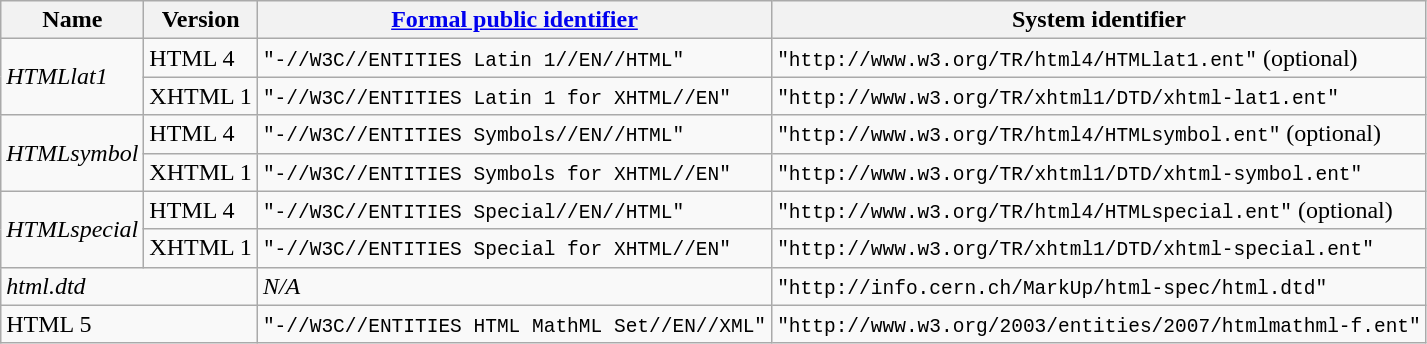<table class='wikitable collapsible'>
<tr>
<th>Name</th>
<th>Version</th>
<th><a href='#'>Formal public identifier</a></th>
<th>System identifier</th>
</tr>
<tr>
<td rowspan="2"><em>HTMLlat1</em></td>
<td>HTML 4</td>
<td><code>"-//W3C//ENTITIES Latin 1//EN//HTML"</code></td>
<td><code>"<span>http://www.w3.org/TR/html4/HTMLlat1.ent</span>"</code> (optional)</td>
</tr>
<tr>
<td>XHTML 1</td>
<td><code>"-//W3C//ENTITIES Latin 1 for XHTML//EN"</code></td>
<td><code>"<span>http://www.w3.org/TR/xhtml1/DTD/xhtml-lat1.ent</span>"</code></td>
</tr>
<tr>
<td rowspan="2"><em>HTMLsymbol</em></td>
<td>HTML 4</td>
<td><code>"-//W3C//ENTITIES Symbols//EN//HTML"</code></td>
<td><code>"<span>http://www.w3.org/TR/html4/HTMLsymbol.ent</span>"</code> (optional)</td>
</tr>
<tr>
<td>XHTML 1</td>
<td><code>"-//W3C//ENTITIES Symbols for XHTML//EN"</code></td>
<td><code>"<span>http://www.w3.org/TR/xhtml1/DTD/xhtml-symbol.ent</span>"</code></td>
</tr>
<tr>
<td rowspan="2"><em>HTMLspecial</em></td>
<td>HTML 4</td>
<td><code>"-//W3C//ENTITIES Special//EN//HTML"</code></td>
<td><code>"<span>http://www.w3.org/TR/html4/HTMLspecial.ent</span>"</code> (optional)</td>
</tr>
<tr>
<td>XHTML 1</td>
<td><code>"-//W3C//ENTITIES Special for XHTML//EN"</code></td>
<td><code>"<span>http://www.w3.org/TR/xhtml1/DTD/xhtml-special.ent</span>"</code></td>
</tr>
<tr>
<td colspan="2"><em>html.dtd</em></td>
<td><em>N/A</em></td>
<td><code>"<span>http://info.cern.ch/MarkUp/html-spec/html.dtd</span>"</code></td>
</tr>
<tr>
<td colspan="2">HTML 5</td>
<td><code>"-//W3C//ENTITIES HTML MathML Set//EN//XML"</code></td>
<td><code>"<span>http://www.w3.org/2003/entities/2007/htmlmathml-f.ent</span>"</code></td>
</tr>
</table>
